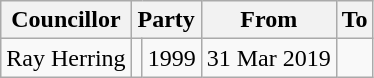<table class=wikitable>
<tr>
<th>Councillor</th>
<th colspan=2>Party</th>
<th>From</th>
<th>To</th>
</tr>
<tr>
<td>Ray Herring</td>
<td></td>
<td align=right>1999</td>
<td align=right>31 Mar 2019</td>
</tr>
</table>
